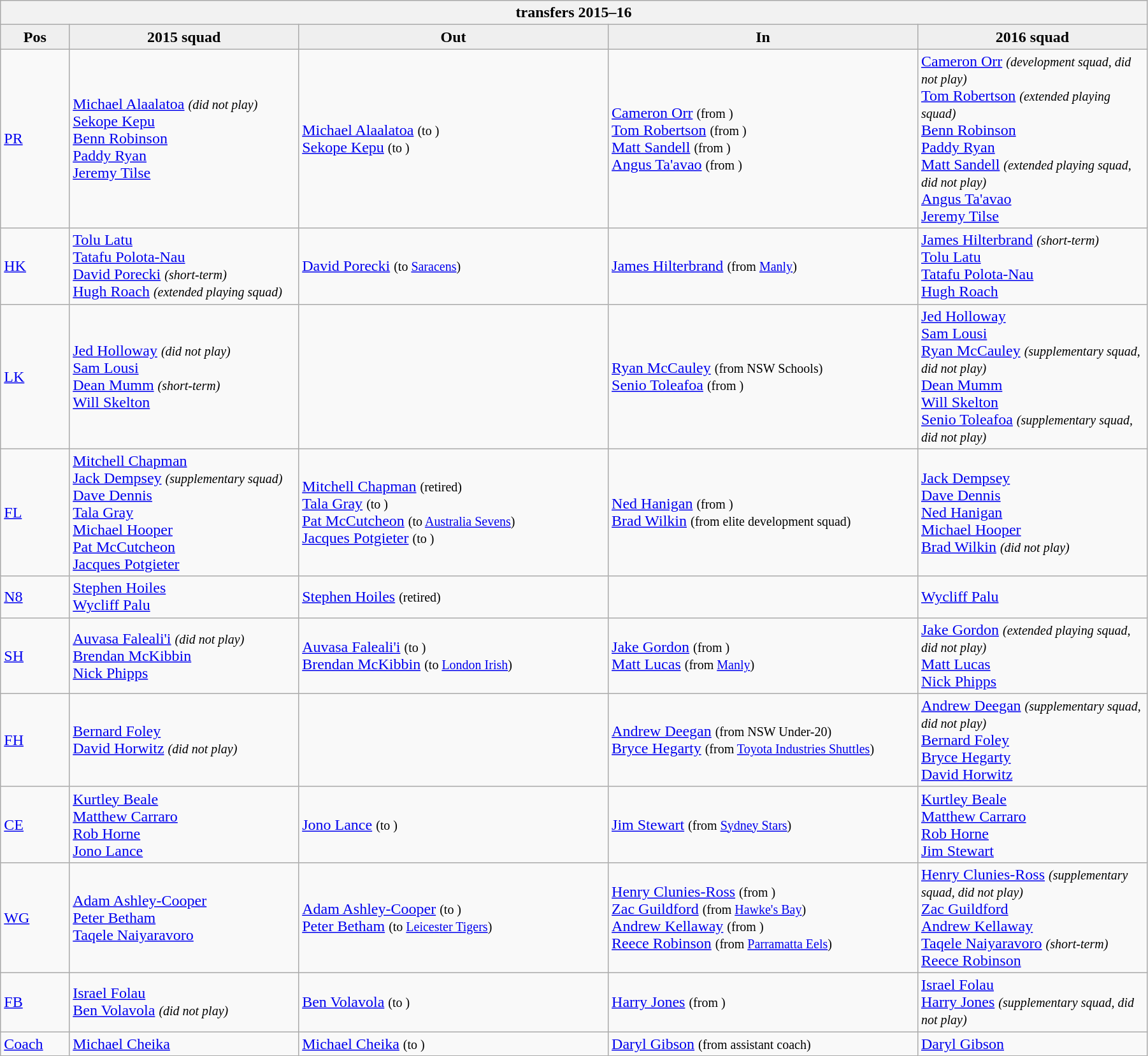<table class="wikitable" style="text-align: left; width:95%">
<tr>
<th colspan="100%" style="text-align:center;"><strong> transfers 2015–16</strong></th>
</tr>
<tr>
<th style="background:#efefef; width:6%;">Pos</th>
<th style="background:#efefef; width:20%;">2015 squad</th>
<th style="background:#efefef; width:27%;">Out</th>
<th style="background:#efefef; width:27%;">In</th>
<th style="background:#efefef; width:20%;">2016 squad</th>
</tr>
<tr>
<td><a href='#'>PR</a></td>
<td> <a href='#'>Michael Alaalatoa</a> <small><em>(did not play)</em></small><br><a href='#'>Sekope Kepu</a><br><a href='#'>Benn Robinson</a><br><a href='#'>Paddy Ryan</a><br><a href='#'>Jeremy Tilse</a></td>
<td>  <a href='#'>Michael Alaalatoa</a> <small>(to )</small><br> <a href='#'>Sekope Kepu</a> <small>(to )</small></td>
<td>  <a href='#'>Cameron Orr</a> <small>(from )</small><br> <a href='#'>Tom Robertson</a> <small>(from )</small><br> <a href='#'>Matt Sandell</a> <small>(from )</small><br> <a href='#'>Angus Ta'avao</a> <small>(from )</small></td>
<td> <a href='#'>Cameron Orr</a> <small><em>(development squad, did not play)</em></small><br><a href='#'>Tom Robertson</a> <small><em>(extended playing squad)</em></small><br><a href='#'>Benn Robinson</a><br><a href='#'>Paddy Ryan</a><br><a href='#'>Matt Sandell</a> <small><em>(extended playing squad, did not play)</em></small><br><a href='#'>Angus Ta'avao</a><br><a href='#'>Jeremy Tilse</a></td>
</tr>
<tr>
<td><a href='#'>HK</a></td>
<td> <a href='#'>Tolu Latu</a><br><a href='#'>Tatafu Polota-Nau</a><br><a href='#'>David Porecki</a> <small><em>(short-term)</em></small><br><a href='#'>Hugh Roach</a> <small><em>(extended playing squad)</em></small></td>
<td>  <a href='#'>David Porecki</a> <small>(to  <a href='#'>Saracens</a>)</small></td>
<td>  <a href='#'>James Hilterbrand</a> <small>(from <a href='#'>Manly</a>)</small></td>
<td> <a href='#'>James Hilterbrand</a> <small><em>(short-term)</em></small><br><a href='#'>Tolu Latu</a><br><a href='#'>Tatafu Polota-Nau</a><br><a href='#'>Hugh Roach</a></td>
</tr>
<tr>
<td><a href='#'>LK</a></td>
<td> <a href='#'>Jed Holloway</a> <small><em>(did not play)</em></small><br><a href='#'>Sam Lousi</a><br><a href='#'>Dean Mumm</a> <small><em>(short-term)</em></small><br><a href='#'>Will Skelton</a></td>
<td></td>
<td>  <a href='#'>Ryan McCauley</a> <small>(from NSW Schools)</small><br> <a href='#'>Senio Toleafoa</a> <small>(from )</small></td>
<td> <a href='#'>Jed Holloway</a><br><a href='#'>Sam Lousi</a><br><a href='#'>Ryan McCauley</a> <small><em>(supplementary squad, did not play)</em></small><br><a href='#'>Dean Mumm</a><br><a href='#'>Will Skelton</a><br><a href='#'>Senio Toleafoa</a> <small><em>(supplementary squad, did not play)</em></small></td>
</tr>
<tr>
<td><a href='#'>FL</a></td>
<td> <a href='#'>Mitchell Chapman</a><br><a href='#'>Jack Dempsey</a> <small><em>(supplementary squad)</em></small><br><a href='#'>Dave Dennis</a><br><a href='#'>Tala Gray</a><br><a href='#'>Michael Hooper</a><br><a href='#'>Pat McCutcheon</a><br><a href='#'>Jacques Potgieter</a></td>
<td>  <a href='#'>Mitchell Chapman</a> <small>(retired)</small><br> <a href='#'>Tala Gray</a> <small>(to )</small><br> <a href='#'>Pat McCutcheon</a> <small>(to <a href='#'>Australia Sevens</a>)</small><br>  <a href='#'>Jacques Potgieter</a> <small>(to )</small></td>
<td>  <a href='#'>Ned Hanigan</a> <small>(from )</small><br> <a href='#'>Brad Wilkin</a> <small>(from  elite development squad)</small></td>
<td> <a href='#'>Jack Dempsey</a><br><a href='#'>Dave Dennis</a><br><a href='#'>Ned Hanigan</a><br><a href='#'>Michael Hooper</a><br><a href='#'>Brad Wilkin</a> <small><em>(did not play)</em></small></td>
</tr>
<tr>
<td><a href='#'>N8</a></td>
<td> <a href='#'>Stephen Hoiles</a><br><a href='#'>Wycliff Palu</a></td>
<td>  <a href='#'>Stephen Hoiles</a> <small>(retired)</small></td>
<td></td>
<td> <a href='#'>Wycliff Palu</a></td>
</tr>
<tr>
<td><a href='#'>SH</a></td>
<td> <a href='#'>Auvasa Faleali'i</a> <small><em>(did not play)</em></small><br><a href='#'>Brendan McKibbin</a><br><a href='#'>Nick Phipps</a></td>
<td>  <a href='#'>Auvasa Faleali'i</a> <small>(to )</small><br>  <a href='#'>Brendan McKibbin</a> <small>(to  <a href='#'>London Irish</a>)</small></td>
<td>  <a href='#'>Jake Gordon</a> <small>(from )</small><br> <a href='#'>Matt Lucas</a> <small>(from <a href='#'>Manly</a>)</small></td>
<td> <a href='#'>Jake Gordon</a> <small><em>(extended playing squad, did not play)</em></small><br><a href='#'>Matt Lucas</a><br><a href='#'>Nick Phipps</a></td>
</tr>
<tr>
<td><a href='#'>FH</a></td>
<td> <a href='#'>Bernard Foley</a><br><a href='#'>David Horwitz</a> <small><em>(did not play)</em></small></td>
<td></td>
<td>  <a href='#'>Andrew Deegan</a> <small>(from NSW Under-20)</small><br> <a href='#'>Bryce Hegarty</a> <small>(from  <a href='#'>Toyota Industries Shuttles</a>)</small></td>
<td> <a href='#'>Andrew Deegan</a> <small><em>(supplementary squad, did not play)</em></small><br><a href='#'>Bernard Foley</a><br><a href='#'>Bryce Hegarty</a><br><a href='#'>David Horwitz</a></td>
</tr>
<tr>
<td><a href='#'>CE</a></td>
<td> <a href='#'>Kurtley Beale</a><br><a href='#'>Matthew Carraro</a><br><a href='#'>Rob Horne</a><br><a href='#'>Jono Lance</a></td>
<td>  <a href='#'>Jono Lance</a> <small>(to )</small></td>
<td>  <a href='#'>Jim Stewart</a> <small>(from <a href='#'>Sydney Stars</a>)</small></td>
<td> <a href='#'>Kurtley Beale</a><br><a href='#'>Matthew Carraro</a><br><a href='#'>Rob Horne</a><br><a href='#'>Jim Stewart</a></td>
</tr>
<tr>
<td><a href='#'>WG</a></td>
<td> <a href='#'>Adam Ashley-Cooper</a><br><a href='#'>Peter Betham</a><br><a href='#'>Taqele Naiyaravoro</a></td>
<td>  <a href='#'>Adam Ashley-Cooper</a> <small>(to )</small><br> <a href='#'>Peter Betham</a> <small>(to  <a href='#'>Leicester Tigers</a>)</small></td>
<td>  <a href='#'>Henry Clunies-Ross</a> <small>(from )</small><br> <a href='#'>Zac Guildford</a> <small>(from  <a href='#'>Hawke's Bay</a>)</small><br> <a href='#'>Andrew Kellaway</a> <small>(from )</small><br> <a href='#'>Reece Robinson</a> <small>(from <a href='#'>Parramatta Eels</a>)</small></td>
<td> <a href='#'>Henry Clunies-Ross</a> <small><em>(supplementary squad, did not play)</em></small><br><a href='#'>Zac Guildford</a><br><a href='#'>Andrew Kellaway</a><br><a href='#'>Taqele Naiyaravoro</a> <small><em>(short-term)</em></small><br><a href='#'>Reece Robinson</a></td>
</tr>
<tr>
<td><a href='#'>FB</a></td>
<td> <a href='#'>Israel Folau</a><br><a href='#'>Ben Volavola</a> <small><em>(did not play)</em></small></td>
<td>  <a href='#'>Ben Volavola</a> <small>(to )</small></td>
<td>  <a href='#'>Harry Jones</a> <small>(from )</small></td>
<td> <a href='#'>Israel Folau</a><br><a href='#'>Harry Jones</a> <small><em>(supplementary squad, did not play)</em></small></td>
</tr>
<tr>
<td><a href='#'>Coach</a></td>
<td> <a href='#'>Michael Cheika</a></td>
<td>  <a href='#'>Michael Cheika</a> <small>(to )</small></td>
<td>  <a href='#'>Daryl Gibson</a> <small>(from assistant coach)</small></td>
<td> <a href='#'>Daryl Gibson</a></td>
</tr>
</table>
